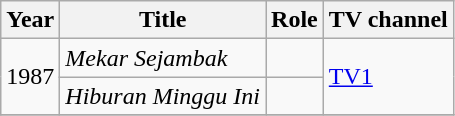<table class="wikitable plainrowheaders sortable">
<tr>
<th scope="col">Year</th>
<th scope="col">Title</th>
<th scope="col">Role</th>
<th scope="col">TV channel</th>
</tr>
<tr>
<td rowspan="2">1987</td>
<td><em>Mekar Sejambak</em></td>
<td></td>
<td rowspan="2"><a href='#'>TV1</a></td>
</tr>
<tr>
<td><em>Hiburan Minggu Ini</em></td>
<td></td>
</tr>
<tr>
</tr>
</table>
